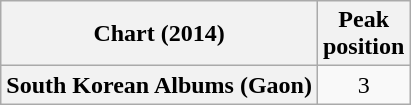<table class="wikitable plainrowheaders" style="text-align:center">
<tr>
<th>Chart (2014)</th>
<th>Peak<br>position</th>
</tr>
<tr>
<th scope="row">South Korean Albums (Gaon)</th>
<td>3</td>
</tr>
</table>
